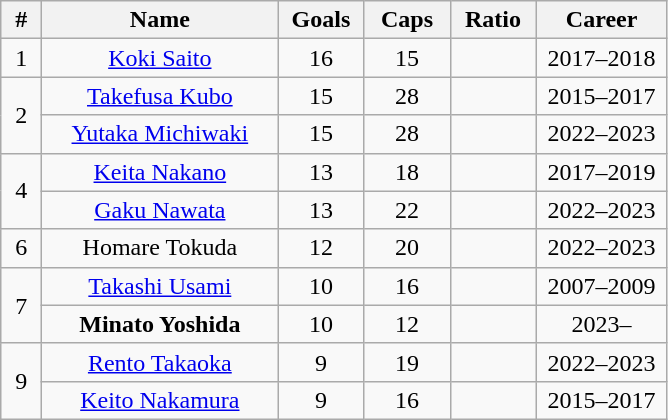<table class="wikitable sortable" style="text-align:center">
<tr>
<th width=20>#</th>
<th width=150>Name</th>
<th width=50>Goals</th>
<th width=50>Caps</th>
<th width=50>Ratio</th>
<th width=80>Career</th>
</tr>
<tr>
<td>1</td>
<td><a href='#'>Koki Saito</a></td>
<td>16</td>
<td>15</td>
<td></td>
<td>2017–2018</td>
</tr>
<tr>
<td rowspan="2">2</td>
<td><a href='#'>Takefusa Kubo</a></td>
<td>15</td>
<td>28</td>
<td></td>
<td>2015–2017</td>
</tr>
<tr>
<td><a href='#'>Yutaka Michiwaki</a></td>
<td>15</td>
<td>28</td>
<td></td>
<td>2022–2023</td>
</tr>
<tr>
<td rowspan="2">4</td>
<td><a href='#'>Keita Nakano</a></td>
<td>13</td>
<td>18</td>
<td></td>
<td>2017–2019</td>
</tr>
<tr>
<td><a href='#'>Gaku Nawata</a></td>
<td>13</td>
<td>22</td>
<td></td>
<td>2022–2023</td>
</tr>
<tr>
<td>6</td>
<td>Homare Tokuda</td>
<td>12</td>
<td>20</td>
<td></td>
<td>2022–2023</td>
</tr>
<tr>
<td rowspan="2">7</td>
<td><a href='#'>Takashi Usami</a></td>
<td>10</td>
<td>16</td>
<td></td>
<td>2007–2009</td>
</tr>
<tr>
<td><strong>Minato Yoshida</strong></td>
<td>10</td>
<td>12</td>
<td></td>
<td>2023–</td>
</tr>
<tr>
<td rowspan="2">9</td>
<td><a href='#'>Rento Takaoka</a></td>
<td>9</td>
<td>19</td>
<td></td>
<td>2022–2023</td>
</tr>
<tr>
<td><a href='#'>Keito Nakamura</a></td>
<td>9</td>
<td>16</td>
<td></td>
<td>2015–2017</td>
</tr>
</table>
